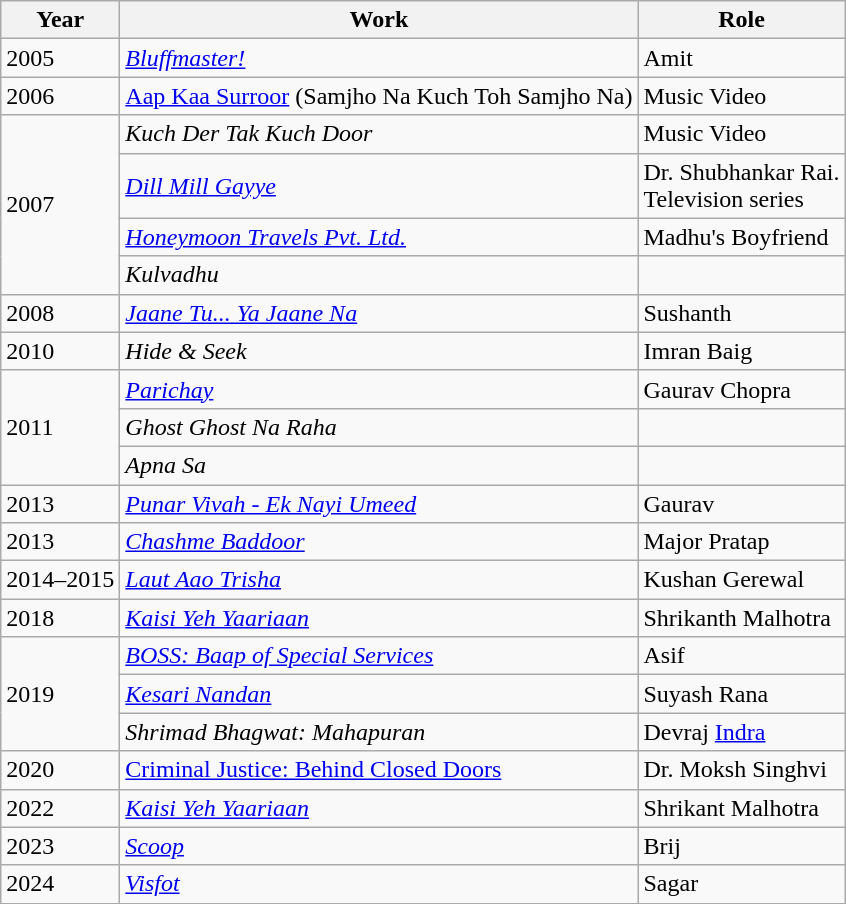<table class="wikitable">
<tr>
<th>Year</th>
<th>Work</th>
<th>Role</th>
</tr>
<tr>
<td>2005</td>
<td><em><a href='#'>Bluffmaster!</a></em></td>
<td>Amit</td>
</tr>
<tr>
<td>2006</td>
<td><a href='#'>Aap Kaa Surroor</a> (Samjho Na Kuch Toh Samjho Na)</td>
<td>Music Video</td>
</tr>
<tr>
<td rowspan=4>2007</td>
<td><em>Kuch Der Tak Kuch Door</em></td>
<td>Music Video</td>
</tr>
<tr>
<td><em><a href='#'>Dill Mill Gayye</a></em></td>
<td>Dr. Shubhankar Rai.<br>Television series</td>
</tr>
<tr>
<td><em><a href='#'>Honeymoon Travels Pvt. Ltd.</a></em></td>
<td>Madhu's Boyfriend</td>
</tr>
<tr>
<td><em>Kulvadhu</em></td>
<td></td>
</tr>
<tr>
<td>2008</td>
<td><em><a href='#'>Jaane Tu... Ya Jaane Na</a></em></td>
<td>Sushanth</td>
</tr>
<tr>
<td>2010</td>
<td><em>Hide & Seek</em></td>
<td>Imran Baig</td>
</tr>
<tr>
<td rowspan= 3>2011</td>
<td><em><a href='#'>Parichay</a></em></td>
<td>Gaurav Chopra</td>
</tr>
<tr>
<td><em>Ghost Ghost Na Raha</em></td>
<td></td>
</tr>
<tr>
<td><em>Apna Sa</em></td>
<td></td>
</tr>
<tr>
<td>2013</td>
<td><em><a href='#'>Punar Vivah - Ek Nayi Umeed</a></em></td>
<td>Gaurav</td>
</tr>
<tr>
<td>2013</td>
<td><em><a href='#'>Chashme Baddoor</a></em></td>
<td>Major Pratap</td>
</tr>
<tr>
<td>2014–2015</td>
<td><em><a href='#'>Laut Aao Trisha</a></em></td>
<td>Kushan Gerewal</td>
</tr>
<tr>
<td>2018</td>
<td><em><a href='#'>Kaisi Yeh Yaariaan</a></em></td>
<td>Shrikanth Malhotra</td>
</tr>
<tr>
<td rowspan="3">2019</td>
<td><em><a href='#'>BOSS: Baap of Special Services</a></em></td>
<td>Asif</td>
</tr>
<tr>
<td><em><a href='#'>Kesari Nandan</a></em></td>
<td>Suyash Rana</td>
</tr>
<tr>
<td><em>Shrimad Bhagwat: Mahapuran</em></td>
<td>Devraj <a href='#'>Indra</a></td>
</tr>
<tr>
<td>2020</td>
<td><a href='#'>Criminal Justice: Behind Closed Doors</a></td>
<td>Dr. Moksh Singhvi</td>
</tr>
<tr>
<td>2022</td>
<td><em><a href='#'>Kaisi Yeh Yaariaan</a></em></td>
<td>Shrikant Malhotra</td>
</tr>
<tr>
<td>2023</td>
<td><em><a href='#'>Scoop</a></em></td>
<td>Brij</td>
</tr>
<tr>
<td>2024</td>
<td><em><a href='#'>Visfot</a></em></td>
<td>Sagar</td>
</tr>
</table>
